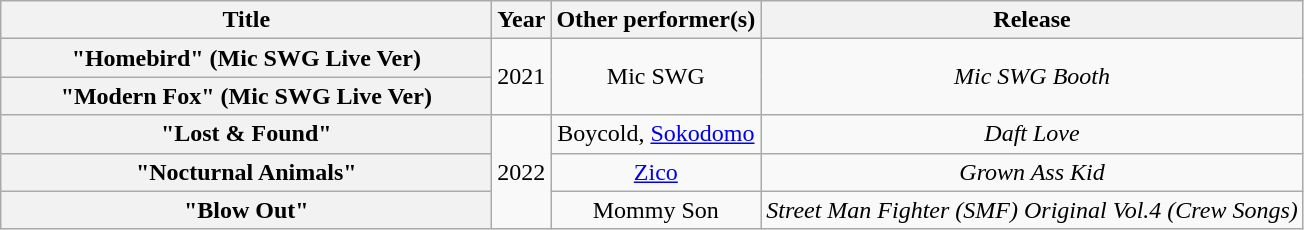<table class="wikitable plainrowheaders" style="text-align:center;" border="1">
<tr>
<th scope="col" style="width:20em;">Title</th>
<th scope="col">Year</th>
<th scope="col">Other performer(s)</th>
<th scope="col">Release</th>
</tr>
<tr>
<th scope="row">"Homebird" (Mic SWG Live Ver)</th>
<td rowspan="2">2021</td>
<td rowspan="2">Mic SWG</td>
<td rowspan="2"><em>Mic SWG Booth</em></td>
</tr>
<tr>
<th scope="row">"Modern Fox" (Mic SWG Live Ver)</th>
</tr>
<tr>
<th scope="row">"Lost & Found"</th>
<td rowspan="3">2022</td>
<td>Boycold, <a href='#'>Sokodomo</a></td>
<td><em>Daft Love</em></td>
</tr>
<tr>
<th scope="row">"Nocturnal Animals"</th>
<td><a href='#'>Zico</a></td>
<td><em>Grown Ass Kid</em></td>
</tr>
<tr>
<th scope="row">"Blow Out"</th>
<td>Mommy Son</td>
<td><em>Street Man Fighter (SMF) Original Vol.4 (Crew Songs)</em></td>
</tr>
</table>
